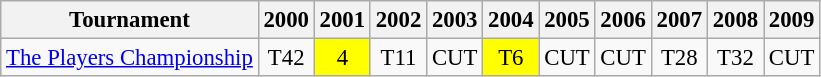<table class="wikitable" style="font-size:95%;text-align:center;">
<tr>
<th>Tournament</th>
<th>2000</th>
<th>2001</th>
<th>2002</th>
<th>2003</th>
<th>2004</th>
<th>2005</th>
<th>2006</th>
<th>2007</th>
<th>2008</th>
<th>2009</th>
</tr>
<tr>
<td align=left><a href='#'>The Players Championship</a></td>
<td>T42</td>
<td style="background:yellow;">4</td>
<td>T11</td>
<td>CUT</td>
<td style="background:yellow;">T6</td>
<td>CUT</td>
<td>CUT</td>
<td>T28</td>
<td>T32</td>
<td>CUT</td>
</tr>
</table>
